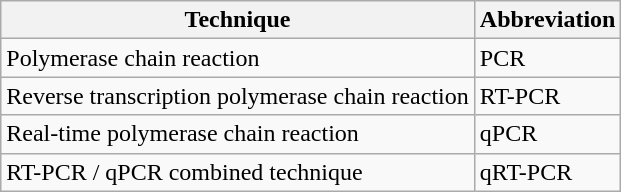<table class="wikitable">
<tr>
<th>Technique</th>
<th>Abbreviation</th>
</tr>
<tr>
<td>Polymerase chain reaction</td>
<td>PCR</td>
</tr>
<tr>
<td>Reverse transcription polymerase chain reaction</td>
<td>RT-PCR</td>
</tr>
<tr>
<td>Real-time polymerase chain reaction</td>
<td>qPCR</td>
</tr>
<tr>
<td>RT-PCR / qPCR combined technique</td>
<td>qRT-PCR</td>
</tr>
</table>
